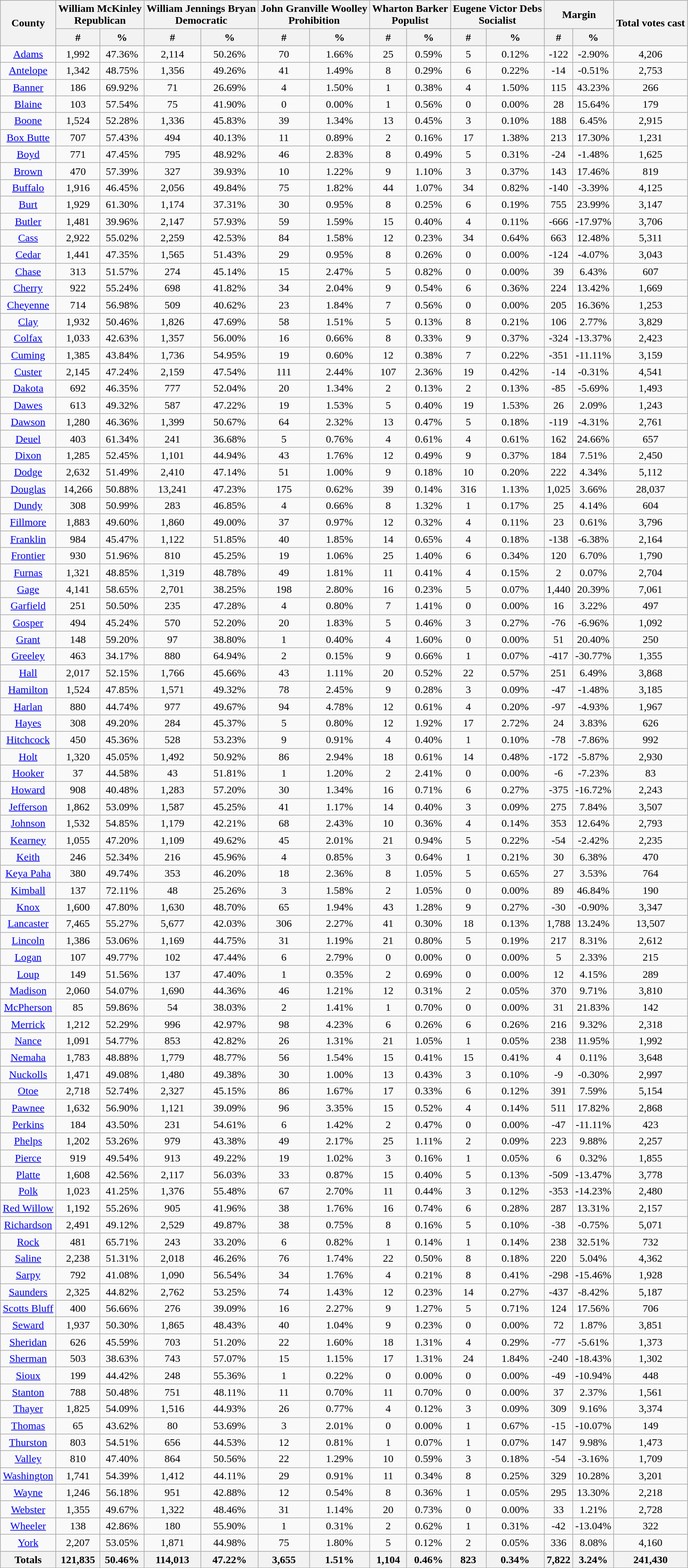<table class="wikitable sortable">
<tr>
<th rowspan="2">County</th>
<th colspan="2">William McKinley<br>Republican</th>
<th colspan="2">William Jennings Bryan<br>Democratic</th>
<th colspan="2">John Granville Woolley<br>Prohibition</th>
<th colspan="2">Wharton Barker<br>Populist</th>
<th colspan="2">Eugene Victor Debs<br>Socialist</th>
<th colspan="2">Margin</th>
<th rowspan="2">Total votes cast</th>
</tr>
<tr bgcolor="lightgrey">
<th data-sort-type="number">#</th>
<th data-sort-type="number">%</th>
<th data-sort-type="number">#</th>
<th data-sort-type="number">%</th>
<th data-sort-type="number">#</th>
<th data-sort-type="number">%</th>
<th data-sort-type="number">#</th>
<th data-sort-type="number">%</th>
<th data-sort-type="number">#</th>
<th data-sort-type="number">%</th>
<th data-sort-type="number">#</th>
<th data-sort-type="number">%</th>
</tr>
<tr style="text-align:center;">
<td><a href='#'>Adams</a></td>
<td>1,992</td>
<td>47.36%</td>
<td>2,114</td>
<td>50.26%</td>
<td>70</td>
<td>1.66%</td>
<td>25</td>
<td>0.59%</td>
<td>5</td>
<td>0.12%</td>
<td>-122</td>
<td>-2.90%</td>
<td>4,206</td>
</tr>
<tr style="text-align:center;">
<td><a href='#'>Antelope</a></td>
<td>1,342</td>
<td>48.75%</td>
<td>1,356</td>
<td>49.26%</td>
<td>41</td>
<td>1.49%</td>
<td>8</td>
<td>0.29%</td>
<td>6</td>
<td>0.22%</td>
<td>-14</td>
<td>-0.51%</td>
<td>2,753</td>
</tr>
<tr style="text-align:center;">
<td><a href='#'>Banner</a></td>
<td>186</td>
<td>69.92%</td>
<td>71</td>
<td>26.69%</td>
<td>4</td>
<td>1.50%</td>
<td>1</td>
<td>0.38%</td>
<td>4</td>
<td>1.50%</td>
<td>115</td>
<td>43.23%</td>
<td>266</td>
</tr>
<tr style="text-align:center;">
<td><a href='#'>Blaine</a></td>
<td>103</td>
<td>57.54%</td>
<td>75</td>
<td>41.90%</td>
<td>0</td>
<td>0.00%</td>
<td>1</td>
<td>0.56%</td>
<td>0</td>
<td>0.00%</td>
<td>28</td>
<td>15.64%</td>
<td>179</td>
</tr>
<tr style="text-align:center;">
<td><a href='#'>Boone</a></td>
<td>1,524</td>
<td>52.28%</td>
<td>1,336</td>
<td>45.83%</td>
<td>39</td>
<td>1.34%</td>
<td>13</td>
<td>0.45%</td>
<td>3</td>
<td>0.10%</td>
<td>188</td>
<td>6.45%</td>
<td>2,915</td>
</tr>
<tr style="text-align:center;">
<td><a href='#'>Box Butte</a></td>
<td>707</td>
<td>57.43%</td>
<td>494</td>
<td>40.13%</td>
<td>11</td>
<td>0.89%</td>
<td>2</td>
<td>0.16%</td>
<td>17</td>
<td>1.38%</td>
<td>213</td>
<td>17.30%</td>
<td>1,231</td>
</tr>
<tr style="text-align:center;">
<td><a href='#'>Boyd</a></td>
<td>771</td>
<td>47.45%</td>
<td>795</td>
<td>48.92%</td>
<td>46</td>
<td>2.83%</td>
<td>8</td>
<td>0.49%</td>
<td>5</td>
<td>0.31%</td>
<td>-24</td>
<td>-1.48%</td>
<td>1,625</td>
</tr>
<tr style="text-align:center;">
<td><a href='#'>Brown</a></td>
<td>470</td>
<td>57.39%</td>
<td>327</td>
<td>39.93%</td>
<td>10</td>
<td>1.22%</td>
<td>9</td>
<td>1.10%</td>
<td>3</td>
<td>0.37%</td>
<td>143</td>
<td>17.46%</td>
<td>819</td>
</tr>
<tr style="text-align:center;">
<td><a href='#'>Buffalo</a></td>
<td>1,916</td>
<td>46.45%</td>
<td>2,056</td>
<td>49.84%</td>
<td>75</td>
<td>1.82%</td>
<td>44</td>
<td>1.07%</td>
<td>34</td>
<td>0.82%</td>
<td>-140</td>
<td>-3.39%</td>
<td>4,125</td>
</tr>
<tr style="text-align:center;">
<td><a href='#'>Burt</a></td>
<td>1,929</td>
<td>61.30%</td>
<td>1,174</td>
<td>37.31%</td>
<td>30</td>
<td>0.95%</td>
<td>8</td>
<td>0.25%</td>
<td>6</td>
<td>0.19%</td>
<td>755</td>
<td>23.99%</td>
<td>3,147</td>
</tr>
<tr style="text-align:center;">
<td><a href='#'>Butler</a></td>
<td>1,481</td>
<td>39.96%</td>
<td>2,147</td>
<td>57.93%</td>
<td>59</td>
<td>1.59%</td>
<td>15</td>
<td>0.40%</td>
<td>4</td>
<td>0.11%</td>
<td>-666</td>
<td>-17.97%</td>
<td>3,706</td>
</tr>
<tr style="text-align:center;">
<td><a href='#'>Cass</a></td>
<td>2,922</td>
<td>55.02%</td>
<td>2,259</td>
<td>42.53%</td>
<td>84</td>
<td>1.58%</td>
<td>12</td>
<td>0.23%</td>
<td>34</td>
<td>0.64%</td>
<td>663</td>
<td>12.48%</td>
<td>5,311</td>
</tr>
<tr style="text-align:center;">
<td><a href='#'>Cedar</a></td>
<td>1,441</td>
<td>47.35%</td>
<td>1,565</td>
<td>51.43%</td>
<td>29</td>
<td>0.95%</td>
<td>8</td>
<td>0.26%</td>
<td>0</td>
<td>0.00%</td>
<td>-124</td>
<td>-4.07%</td>
<td>3,043</td>
</tr>
<tr style="text-align:center;">
<td><a href='#'>Chase</a></td>
<td>313</td>
<td>51.57%</td>
<td>274</td>
<td>45.14%</td>
<td>15</td>
<td>2.47%</td>
<td>5</td>
<td>0.82%</td>
<td>0</td>
<td>0.00%</td>
<td>39</td>
<td>6.43%</td>
<td>607</td>
</tr>
<tr style="text-align:center;">
<td><a href='#'>Cherry</a></td>
<td>922</td>
<td>55.24%</td>
<td>698</td>
<td>41.82%</td>
<td>34</td>
<td>2.04%</td>
<td>9</td>
<td>0.54%</td>
<td>6</td>
<td>0.36%</td>
<td>224</td>
<td>13.42%</td>
<td>1,669</td>
</tr>
<tr style="text-align:center;">
<td><a href='#'>Cheyenne</a></td>
<td>714</td>
<td>56.98%</td>
<td>509</td>
<td>40.62%</td>
<td>23</td>
<td>1.84%</td>
<td>7</td>
<td>0.56%</td>
<td>0</td>
<td>0.00%</td>
<td>205</td>
<td>16.36%</td>
<td>1,253</td>
</tr>
<tr style="text-align:center;">
<td><a href='#'>Clay</a></td>
<td>1,932</td>
<td>50.46%</td>
<td>1,826</td>
<td>47.69%</td>
<td>58</td>
<td>1.51%</td>
<td>5</td>
<td>0.13%</td>
<td>8</td>
<td>0.21%</td>
<td>106</td>
<td>2.77%</td>
<td>3,829</td>
</tr>
<tr style="text-align:center;">
<td><a href='#'>Colfax</a></td>
<td>1,033</td>
<td>42.63%</td>
<td>1,357</td>
<td>56.00%</td>
<td>16</td>
<td>0.66%</td>
<td>8</td>
<td>0.33%</td>
<td>9</td>
<td>0.37%</td>
<td>-324</td>
<td>-13.37%</td>
<td>2,423</td>
</tr>
<tr style="text-align:center;">
<td><a href='#'>Cuming</a></td>
<td>1,385</td>
<td>43.84%</td>
<td>1,736</td>
<td>54.95%</td>
<td>19</td>
<td>0.60%</td>
<td>12</td>
<td>0.38%</td>
<td>7</td>
<td>0.22%</td>
<td>-351</td>
<td>-11.11%</td>
<td>3,159</td>
</tr>
<tr style="text-align:center;">
<td><a href='#'>Custer</a></td>
<td>2,145</td>
<td>47.24%</td>
<td>2,159</td>
<td>47.54%</td>
<td>111</td>
<td>2.44%</td>
<td>107</td>
<td>2.36%</td>
<td>19</td>
<td>0.42%</td>
<td>-14</td>
<td>-0.31%</td>
<td>4,541</td>
</tr>
<tr style="text-align:center;">
<td><a href='#'>Dakota</a></td>
<td>692</td>
<td>46.35%</td>
<td>777</td>
<td>52.04%</td>
<td>20</td>
<td>1.34%</td>
<td>2</td>
<td>0.13%</td>
<td>2</td>
<td>0.13%</td>
<td>-85</td>
<td>-5.69%</td>
<td>1,493</td>
</tr>
<tr style="text-align:center;">
<td><a href='#'>Dawes</a></td>
<td>613</td>
<td>49.32%</td>
<td>587</td>
<td>47.22%</td>
<td>19</td>
<td>1.53%</td>
<td>5</td>
<td>0.40%</td>
<td>19</td>
<td>1.53%</td>
<td>26</td>
<td>2.09%</td>
<td>1,243</td>
</tr>
<tr style="text-align:center;">
<td><a href='#'>Dawson</a></td>
<td>1,280</td>
<td>46.36%</td>
<td>1,399</td>
<td>50.67%</td>
<td>64</td>
<td>2.32%</td>
<td>13</td>
<td>0.47%</td>
<td>5</td>
<td>0.18%</td>
<td>-119</td>
<td>-4.31%</td>
<td>2,761</td>
</tr>
<tr style="text-align:center;">
<td><a href='#'>Deuel</a></td>
<td>403</td>
<td>61.34%</td>
<td>241</td>
<td>36.68%</td>
<td>5</td>
<td>0.76%</td>
<td>4</td>
<td>0.61%</td>
<td>4</td>
<td>0.61%</td>
<td>162</td>
<td>24.66%</td>
<td>657</td>
</tr>
<tr style="text-align:center;">
<td><a href='#'>Dixon</a></td>
<td>1,285</td>
<td>52.45%</td>
<td>1,101</td>
<td>44.94%</td>
<td>43</td>
<td>1.76%</td>
<td>12</td>
<td>0.49%</td>
<td>9</td>
<td>0.37%</td>
<td>184</td>
<td>7.51%</td>
<td>2,450</td>
</tr>
<tr style="text-align:center;">
<td><a href='#'>Dodge</a></td>
<td>2,632</td>
<td>51.49%</td>
<td>2,410</td>
<td>47.14%</td>
<td>51</td>
<td>1.00%</td>
<td>9</td>
<td>0.18%</td>
<td>10</td>
<td>0.20%</td>
<td>222</td>
<td>4.34%</td>
<td>5,112</td>
</tr>
<tr style="text-align:center;">
<td><a href='#'>Douglas</a></td>
<td>14,266</td>
<td>50.88%</td>
<td>13,241</td>
<td>47.23%</td>
<td>175</td>
<td>0.62%</td>
<td>39</td>
<td>0.14%</td>
<td>316</td>
<td>1.13%</td>
<td>1,025</td>
<td>3.66%</td>
<td>28,037</td>
</tr>
<tr style="text-align:center;">
<td><a href='#'>Dundy</a></td>
<td>308</td>
<td>50.99%</td>
<td>283</td>
<td>46.85%</td>
<td>4</td>
<td>0.66%</td>
<td>8</td>
<td>1.32%</td>
<td>1</td>
<td>0.17%</td>
<td>25</td>
<td>4.14%</td>
<td>604</td>
</tr>
<tr style="text-align:center;">
<td><a href='#'>Fillmore</a></td>
<td>1,883</td>
<td>49.60%</td>
<td>1,860</td>
<td>49.00%</td>
<td>37</td>
<td>0.97%</td>
<td>12</td>
<td>0.32%</td>
<td>4</td>
<td>0.11%</td>
<td>23</td>
<td>0.61%</td>
<td>3,796</td>
</tr>
<tr style="text-align:center;">
<td><a href='#'>Franklin</a></td>
<td>984</td>
<td>45.47%</td>
<td>1,122</td>
<td>51.85%</td>
<td>40</td>
<td>1.85%</td>
<td>14</td>
<td>0.65%</td>
<td>4</td>
<td>0.18%</td>
<td>-138</td>
<td>-6.38%</td>
<td>2,164</td>
</tr>
<tr style="text-align:center;">
<td><a href='#'>Frontier</a></td>
<td>930</td>
<td>51.96%</td>
<td>810</td>
<td>45.25%</td>
<td>19</td>
<td>1.06%</td>
<td>25</td>
<td>1.40%</td>
<td>6</td>
<td>0.34%</td>
<td>120</td>
<td>6.70%</td>
<td>1,790</td>
</tr>
<tr style="text-align:center;">
<td><a href='#'>Furnas</a></td>
<td>1,321</td>
<td>48.85%</td>
<td>1,319</td>
<td>48.78%</td>
<td>49</td>
<td>1.81%</td>
<td>11</td>
<td>0.41%</td>
<td>4</td>
<td>0.15%</td>
<td>2</td>
<td>0.07%</td>
<td>2,704</td>
</tr>
<tr style="text-align:center;">
<td><a href='#'>Gage</a></td>
<td>4,141</td>
<td>58.65%</td>
<td>2,701</td>
<td>38.25%</td>
<td>198</td>
<td>2.80%</td>
<td>16</td>
<td>0.23%</td>
<td>5</td>
<td>0.07%</td>
<td>1,440</td>
<td>20.39%</td>
<td>7,061</td>
</tr>
<tr style="text-align:center;">
<td><a href='#'>Garfield</a></td>
<td>251</td>
<td>50.50%</td>
<td>235</td>
<td>47.28%</td>
<td>4</td>
<td>0.80%</td>
<td>7</td>
<td>1.41%</td>
<td>0</td>
<td>0.00%</td>
<td>16</td>
<td>3.22%</td>
<td>497</td>
</tr>
<tr style="text-align:center;">
<td><a href='#'>Gosper</a></td>
<td>494</td>
<td>45.24%</td>
<td>570</td>
<td>52.20%</td>
<td>20</td>
<td>1.83%</td>
<td>5</td>
<td>0.46%</td>
<td>3</td>
<td>0.27%</td>
<td>-76</td>
<td>-6.96%</td>
<td>1,092</td>
</tr>
<tr style="text-align:center;">
<td><a href='#'>Grant</a></td>
<td>148</td>
<td>59.20%</td>
<td>97</td>
<td>38.80%</td>
<td>1</td>
<td>0.40%</td>
<td>4</td>
<td>1.60%</td>
<td>0</td>
<td>0.00%</td>
<td>51</td>
<td>20.40%</td>
<td>250</td>
</tr>
<tr style="text-align:center;">
<td><a href='#'>Greeley</a></td>
<td>463</td>
<td>34.17%</td>
<td>880</td>
<td>64.94%</td>
<td>2</td>
<td>0.15%</td>
<td>9</td>
<td>0.66%</td>
<td>1</td>
<td>0.07%</td>
<td>-417</td>
<td>-30.77%</td>
<td>1,355</td>
</tr>
<tr style="text-align:center;">
<td><a href='#'>Hall</a></td>
<td>2,017</td>
<td>52.15%</td>
<td>1,766</td>
<td>45.66%</td>
<td>43</td>
<td>1.11%</td>
<td>20</td>
<td>0.52%</td>
<td>22</td>
<td>0.57%</td>
<td>251</td>
<td>6.49%</td>
<td>3,868</td>
</tr>
<tr style="text-align:center;">
<td><a href='#'>Hamilton</a></td>
<td>1,524</td>
<td>47.85%</td>
<td>1,571</td>
<td>49.32%</td>
<td>78</td>
<td>2.45%</td>
<td>9</td>
<td>0.28%</td>
<td>3</td>
<td>0.09%</td>
<td>-47</td>
<td>-1.48%</td>
<td>3,185</td>
</tr>
<tr style="text-align:center;">
<td><a href='#'>Harlan</a></td>
<td>880</td>
<td>44.74%</td>
<td>977</td>
<td>49.67%</td>
<td>94</td>
<td>4.78%</td>
<td>12</td>
<td>0.61%</td>
<td>4</td>
<td>0.20%</td>
<td>-97</td>
<td>-4.93%</td>
<td>1,967</td>
</tr>
<tr style="text-align:center;">
<td><a href='#'>Hayes</a></td>
<td>308</td>
<td>49.20%</td>
<td>284</td>
<td>45.37%</td>
<td>5</td>
<td>0.80%</td>
<td>12</td>
<td>1.92%</td>
<td>17</td>
<td>2.72%</td>
<td>24</td>
<td>3.83%</td>
<td>626</td>
</tr>
<tr style="text-align:center;">
<td><a href='#'>Hitchcock</a></td>
<td>450</td>
<td>45.36%</td>
<td>528</td>
<td>53.23%</td>
<td>9</td>
<td>0.91%</td>
<td>4</td>
<td>0.40%</td>
<td>1</td>
<td>0.10%</td>
<td>-78</td>
<td>-7.86%</td>
<td>992</td>
</tr>
<tr style="text-align:center;">
<td><a href='#'>Holt</a></td>
<td>1,320</td>
<td>45.05%</td>
<td>1,492</td>
<td>50.92%</td>
<td>86</td>
<td>2.94%</td>
<td>18</td>
<td>0.61%</td>
<td>14</td>
<td>0.48%</td>
<td>-172</td>
<td>-5.87%</td>
<td>2,930</td>
</tr>
<tr style="text-align:center;">
<td><a href='#'>Hooker</a></td>
<td>37</td>
<td>44.58%</td>
<td>43</td>
<td>51.81%</td>
<td>1</td>
<td>1.20%</td>
<td>2</td>
<td>2.41%</td>
<td>0</td>
<td>0.00%</td>
<td>-6</td>
<td>-7.23%</td>
<td>83</td>
</tr>
<tr style="text-align:center;">
<td><a href='#'>Howard</a></td>
<td>908</td>
<td>40.48%</td>
<td>1,283</td>
<td>57.20%</td>
<td>30</td>
<td>1.34%</td>
<td>16</td>
<td>0.71%</td>
<td>6</td>
<td>0.27%</td>
<td>-375</td>
<td>-16.72%</td>
<td>2,243</td>
</tr>
<tr style="text-align:center;">
<td><a href='#'>Jefferson</a></td>
<td>1,862</td>
<td>53.09%</td>
<td>1,587</td>
<td>45.25%</td>
<td>41</td>
<td>1.17%</td>
<td>14</td>
<td>0.40%</td>
<td>3</td>
<td>0.09%</td>
<td>275</td>
<td>7.84%</td>
<td>3,507</td>
</tr>
<tr style="text-align:center;">
<td><a href='#'>Johnson</a></td>
<td>1,532</td>
<td>54.85%</td>
<td>1,179</td>
<td>42.21%</td>
<td>68</td>
<td>2.43%</td>
<td>10</td>
<td>0.36%</td>
<td>4</td>
<td>0.14%</td>
<td>353</td>
<td>12.64%</td>
<td>2,793</td>
</tr>
<tr style="text-align:center;">
<td><a href='#'>Kearney</a></td>
<td>1,055</td>
<td>47.20%</td>
<td>1,109</td>
<td>49.62%</td>
<td>45</td>
<td>2.01%</td>
<td>21</td>
<td>0.94%</td>
<td>5</td>
<td>0.22%</td>
<td>-54</td>
<td>-2.42%</td>
<td>2,235</td>
</tr>
<tr style="text-align:center;">
<td><a href='#'>Keith</a></td>
<td>246</td>
<td>52.34%</td>
<td>216</td>
<td>45.96%</td>
<td>4</td>
<td>0.85%</td>
<td>3</td>
<td>0.64%</td>
<td>1</td>
<td>0.21%</td>
<td>30</td>
<td>6.38%</td>
<td>470</td>
</tr>
<tr style="text-align:center;">
<td><a href='#'>Keya Paha</a></td>
<td>380</td>
<td>49.74%</td>
<td>353</td>
<td>46.20%</td>
<td>18</td>
<td>2.36%</td>
<td>8</td>
<td>1.05%</td>
<td>5</td>
<td>0.65%</td>
<td>27</td>
<td>3.53%</td>
<td>764</td>
</tr>
<tr style="text-align:center;">
<td><a href='#'>Kimball</a></td>
<td>137</td>
<td>72.11%</td>
<td>48</td>
<td>25.26%</td>
<td>3</td>
<td>1.58%</td>
<td>2</td>
<td>1.05%</td>
<td>0</td>
<td>0.00%</td>
<td>89</td>
<td>46.84%</td>
<td>190</td>
</tr>
<tr style="text-align:center;">
<td><a href='#'>Knox</a></td>
<td>1,600</td>
<td>47.80%</td>
<td>1,630</td>
<td>48.70%</td>
<td>65</td>
<td>1.94%</td>
<td>43</td>
<td>1.28%</td>
<td>9</td>
<td>0.27%</td>
<td>-30</td>
<td>-0.90%</td>
<td>3,347</td>
</tr>
<tr style="text-align:center;">
<td><a href='#'>Lancaster</a></td>
<td>7,465</td>
<td>55.27%</td>
<td>5,677</td>
<td>42.03%</td>
<td>306</td>
<td>2.27%</td>
<td>41</td>
<td>0.30%</td>
<td>18</td>
<td>0.13%</td>
<td>1,788</td>
<td>13.24%</td>
<td>13,507</td>
</tr>
<tr style="text-align:center;">
<td><a href='#'>Lincoln</a></td>
<td>1,386</td>
<td>53.06%</td>
<td>1,169</td>
<td>44.75%</td>
<td>31</td>
<td>1.19%</td>
<td>21</td>
<td>0.80%</td>
<td>5</td>
<td>0.19%</td>
<td>217</td>
<td>8.31%</td>
<td>2,612</td>
</tr>
<tr style="text-align:center;">
<td><a href='#'>Logan</a></td>
<td>107</td>
<td>49.77%</td>
<td>102</td>
<td>47.44%</td>
<td>6</td>
<td>2.79%</td>
<td>0</td>
<td>0.00%</td>
<td>0</td>
<td>0.00%</td>
<td>5</td>
<td>2.33%</td>
<td>215</td>
</tr>
<tr style="text-align:center;">
<td><a href='#'>Loup</a></td>
<td>149</td>
<td>51.56%</td>
<td>137</td>
<td>47.40%</td>
<td>1</td>
<td>0.35%</td>
<td>2</td>
<td>0.69%</td>
<td>0</td>
<td>0.00%</td>
<td>12</td>
<td>4.15%</td>
<td>289</td>
</tr>
<tr style="text-align:center;">
<td><a href='#'>Madison</a></td>
<td>2,060</td>
<td>54.07%</td>
<td>1,690</td>
<td>44.36%</td>
<td>46</td>
<td>1.21%</td>
<td>12</td>
<td>0.31%</td>
<td>2</td>
<td>0.05%</td>
<td>370</td>
<td>9.71%</td>
<td>3,810</td>
</tr>
<tr style="text-align:center;">
<td><a href='#'>McPherson</a></td>
<td>85</td>
<td>59.86%</td>
<td>54</td>
<td>38.03%</td>
<td>2</td>
<td>1.41%</td>
<td>1</td>
<td>0.70%</td>
<td>0</td>
<td>0.00%</td>
<td>31</td>
<td>21.83%</td>
<td>142</td>
</tr>
<tr style="text-align:center;">
<td><a href='#'>Merrick</a></td>
<td>1,212</td>
<td>52.29%</td>
<td>996</td>
<td>42.97%</td>
<td>98</td>
<td>4.23%</td>
<td>6</td>
<td>0.26%</td>
<td>6</td>
<td>0.26%</td>
<td>216</td>
<td>9.32%</td>
<td>2,318</td>
</tr>
<tr style="text-align:center;">
<td><a href='#'>Nance</a></td>
<td>1,091</td>
<td>54.77%</td>
<td>853</td>
<td>42.82%</td>
<td>26</td>
<td>1.31%</td>
<td>21</td>
<td>1.05%</td>
<td>1</td>
<td>0.05%</td>
<td>238</td>
<td>11.95%</td>
<td>1,992</td>
</tr>
<tr style="text-align:center;">
<td><a href='#'>Nemaha</a></td>
<td>1,783</td>
<td>48.88%</td>
<td>1,779</td>
<td>48.77%</td>
<td>56</td>
<td>1.54%</td>
<td>15</td>
<td>0.41%</td>
<td>15</td>
<td>0.41%</td>
<td>4</td>
<td>0.11%</td>
<td>3,648</td>
</tr>
<tr style="text-align:center;">
<td><a href='#'>Nuckolls</a></td>
<td>1,471</td>
<td>49.08%</td>
<td>1,480</td>
<td>49.38%</td>
<td>30</td>
<td>1.00%</td>
<td>13</td>
<td>0.43%</td>
<td>3</td>
<td>0.10%</td>
<td>-9</td>
<td>-0.30%</td>
<td>2,997</td>
</tr>
<tr style="text-align:center;">
<td><a href='#'>Otoe</a></td>
<td>2,718</td>
<td>52.74%</td>
<td>2,327</td>
<td>45.15%</td>
<td>86</td>
<td>1.67%</td>
<td>17</td>
<td>0.33%</td>
<td>6</td>
<td>0.12%</td>
<td>391</td>
<td>7.59%</td>
<td>5,154</td>
</tr>
<tr style="text-align:center;">
<td><a href='#'>Pawnee</a></td>
<td>1,632</td>
<td>56.90%</td>
<td>1,121</td>
<td>39.09%</td>
<td>96</td>
<td>3.35%</td>
<td>15</td>
<td>0.52%</td>
<td>4</td>
<td>0.14%</td>
<td>511</td>
<td>17.82%</td>
<td>2,868</td>
</tr>
<tr style="text-align:center;">
<td><a href='#'>Perkins</a></td>
<td>184</td>
<td>43.50%</td>
<td>231</td>
<td>54.61%</td>
<td>6</td>
<td>1.42%</td>
<td>2</td>
<td>0.47%</td>
<td>0</td>
<td>0.00%</td>
<td>-47</td>
<td>-11.11%</td>
<td>423</td>
</tr>
<tr style="text-align:center;">
<td><a href='#'>Phelps</a></td>
<td>1,202</td>
<td>53.26%</td>
<td>979</td>
<td>43.38%</td>
<td>49</td>
<td>2.17%</td>
<td>25</td>
<td>1.11%</td>
<td>2</td>
<td>0.09%</td>
<td>223</td>
<td>9.88%</td>
<td>2,257</td>
</tr>
<tr style="text-align:center;">
<td><a href='#'>Pierce</a></td>
<td>919</td>
<td>49.54%</td>
<td>913</td>
<td>49.22%</td>
<td>19</td>
<td>1.02%</td>
<td>3</td>
<td>0.16%</td>
<td>1</td>
<td>0.05%</td>
<td>6</td>
<td>0.32%</td>
<td>1,855</td>
</tr>
<tr style="text-align:center;">
<td><a href='#'>Platte</a></td>
<td>1,608</td>
<td>42.56%</td>
<td>2,117</td>
<td>56.03%</td>
<td>33</td>
<td>0.87%</td>
<td>15</td>
<td>0.40%</td>
<td>5</td>
<td>0.13%</td>
<td>-509</td>
<td>-13.47%</td>
<td>3,778</td>
</tr>
<tr style="text-align:center;">
<td><a href='#'>Polk</a></td>
<td>1,023</td>
<td>41.25%</td>
<td>1,376</td>
<td>55.48%</td>
<td>67</td>
<td>2.70%</td>
<td>11</td>
<td>0.44%</td>
<td>3</td>
<td>0.12%</td>
<td>-353</td>
<td>-14.23%</td>
<td>2,480</td>
</tr>
<tr style="text-align:center;">
<td><a href='#'>Red Willow</a></td>
<td>1,192</td>
<td>55.26%</td>
<td>905</td>
<td>41.96%</td>
<td>38</td>
<td>1.76%</td>
<td>16</td>
<td>0.74%</td>
<td>6</td>
<td>0.28%</td>
<td>287</td>
<td>13.31%</td>
<td>2,157</td>
</tr>
<tr style="text-align:center;">
<td><a href='#'>Richardson</a></td>
<td>2,491</td>
<td>49.12%</td>
<td>2,529</td>
<td>49.87%</td>
<td>38</td>
<td>0.75%</td>
<td>8</td>
<td>0.16%</td>
<td>5</td>
<td>0.10%</td>
<td>-38</td>
<td>-0.75%</td>
<td>5,071</td>
</tr>
<tr style="text-align:center;">
<td><a href='#'>Rock</a></td>
<td>481</td>
<td>65.71%</td>
<td>243</td>
<td>33.20%</td>
<td>6</td>
<td>0.82%</td>
<td>1</td>
<td>0.14%</td>
<td>1</td>
<td>0.14%</td>
<td>238</td>
<td>32.51%</td>
<td>732</td>
</tr>
<tr style="text-align:center;">
<td><a href='#'>Saline</a></td>
<td>2,238</td>
<td>51.31%</td>
<td>2,018</td>
<td>46.26%</td>
<td>76</td>
<td>1.74%</td>
<td>22</td>
<td>0.50%</td>
<td>8</td>
<td>0.18%</td>
<td>220</td>
<td>5.04%</td>
<td>4,362</td>
</tr>
<tr style="text-align:center;">
<td><a href='#'>Sarpy</a></td>
<td>792</td>
<td>41.08%</td>
<td>1,090</td>
<td>56.54%</td>
<td>34</td>
<td>1.76%</td>
<td>4</td>
<td>0.21%</td>
<td>8</td>
<td>0.41%</td>
<td>-298</td>
<td>-15.46%</td>
<td>1,928</td>
</tr>
<tr style="text-align:center;">
<td><a href='#'>Saunders</a></td>
<td>2,325</td>
<td>44.82%</td>
<td>2,762</td>
<td>53.25%</td>
<td>74</td>
<td>1.43%</td>
<td>12</td>
<td>0.23%</td>
<td>14</td>
<td>0.27%</td>
<td>-437</td>
<td>-8.42%</td>
<td>5,187</td>
</tr>
<tr style="text-align:center;">
<td><a href='#'>Scotts Bluff</a></td>
<td>400</td>
<td>56.66%</td>
<td>276</td>
<td>39.09%</td>
<td>16</td>
<td>2.27%</td>
<td>9</td>
<td>1.27%</td>
<td>5</td>
<td>0.71%</td>
<td>124</td>
<td>17.56%</td>
<td>706</td>
</tr>
<tr style="text-align:center;">
<td><a href='#'>Seward</a></td>
<td>1,937</td>
<td>50.30%</td>
<td>1,865</td>
<td>48.43%</td>
<td>40</td>
<td>1.04%</td>
<td>9</td>
<td>0.23%</td>
<td>0</td>
<td>0.00%</td>
<td>72</td>
<td>1.87%</td>
<td>3,851</td>
</tr>
<tr style="text-align:center;">
<td><a href='#'>Sheridan</a></td>
<td>626</td>
<td>45.59%</td>
<td>703</td>
<td>51.20%</td>
<td>22</td>
<td>1.60%</td>
<td>18</td>
<td>1.31%</td>
<td>4</td>
<td>0.29%</td>
<td>-77</td>
<td>-5.61%</td>
<td>1,373</td>
</tr>
<tr style="text-align:center;">
<td><a href='#'>Sherman</a></td>
<td>503</td>
<td>38.63%</td>
<td>743</td>
<td>57.07%</td>
<td>15</td>
<td>1.15%</td>
<td>17</td>
<td>1.31%</td>
<td>24</td>
<td>1.84%</td>
<td>-240</td>
<td>-18.43%</td>
<td>1,302</td>
</tr>
<tr style="text-align:center;">
<td><a href='#'>Sioux</a></td>
<td>199</td>
<td>44.42%</td>
<td>248</td>
<td>55.36%</td>
<td>1</td>
<td>0.22%</td>
<td>0</td>
<td>0.00%</td>
<td>0</td>
<td>0.00%</td>
<td>-49</td>
<td>-10.94%</td>
<td>448</td>
</tr>
<tr style="text-align:center;">
<td><a href='#'>Stanton</a></td>
<td>788</td>
<td>50.48%</td>
<td>751</td>
<td>48.11%</td>
<td>11</td>
<td>0.70%</td>
<td>11</td>
<td>0.70%</td>
<td>0</td>
<td>0.00%</td>
<td>37</td>
<td>2.37%</td>
<td>1,561</td>
</tr>
<tr style="text-align:center;">
<td><a href='#'>Thayer</a></td>
<td>1,825</td>
<td>54.09%</td>
<td>1,516</td>
<td>44.93%</td>
<td>26</td>
<td>0.77%</td>
<td>4</td>
<td>0.12%</td>
<td>3</td>
<td>0.09%</td>
<td>309</td>
<td>9.16%</td>
<td>3,374</td>
</tr>
<tr style="text-align:center;">
<td><a href='#'>Thomas</a></td>
<td>65</td>
<td>43.62%</td>
<td>80</td>
<td>53.69%</td>
<td>3</td>
<td>2.01%</td>
<td>0</td>
<td>0.00%</td>
<td>1</td>
<td>0.67%</td>
<td>-15</td>
<td>-10.07%</td>
<td>149</td>
</tr>
<tr style="text-align:center;">
<td><a href='#'>Thurston</a></td>
<td>803</td>
<td>54.51%</td>
<td>656</td>
<td>44.53%</td>
<td>12</td>
<td>0.81%</td>
<td>1</td>
<td>0.07%</td>
<td>1</td>
<td>0.07%</td>
<td>147</td>
<td>9.98%</td>
<td>1,473</td>
</tr>
<tr style="text-align:center;">
<td><a href='#'>Valley</a></td>
<td>810</td>
<td>47.40%</td>
<td>864</td>
<td>50.56%</td>
<td>22</td>
<td>1.29%</td>
<td>10</td>
<td>0.59%</td>
<td>3</td>
<td>0.18%</td>
<td>-54</td>
<td>-3.16%</td>
<td>1,709</td>
</tr>
<tr style="text-align:center;">
<td><a href='#'>Washington</a></td>
<td>1,741</td>
<td>54.39%</td>
<td>1,412</td>
<td>44.11%</td>
<td>29</td>
<td>0.91%</td>
<td>11</td>
<td>0.34%</td>
<td>8</td>
<td>0.25%</td>
<td>329</td>
<td>10.28%</td>
<td>3,201</td>
</tr>
<tr style="text-align:center;">
<td><a href='#'>Wayne</a></td>
<td>1,246</td>
<td>56.18%</td>
<td>951</td>
<td>42.88%</td>
<td>12</td>
<td>0.54%</td>
<td>8</td>
<td>0.36%</td>
<td>1</td>
<td>0.05%</td>
<td>295</td>
<td>13.30%</td>
<td>2,218</td>
</tr>
<tr style="text-align:center;">
<td><a href='#'>Webster</a></td>
<td>1,355</td>
<td>49.67%</td>
<td>1,322</td>
<td>48.46%</td>
<td>31</td>
<td>1.14%</td>
<td>20</td>
<td>0.73%</td>
<td>0</td>
<td>0.00%</td>
<td>33</td>
<td>1.21%</td>
<td>2,728</td>
</tr>
<tr style="text-align:center;">
<td><a href='#'>Wheeler</a></td>
<td>138</td>
<td>42.86%</td>
<td>180</td>
<td>55.90%</td>
<td>1</td>
<td>0.31%</td>
<td>2</td>
<td>0.62%</td>
<td>1</td>
<td>0.31%</td>
<td>-42</td>
<td>-13.04%</td>
<td>322</td>
</tr>
<tr style="text-align:center;">
<td><a href='#'>York</a></td>
<td>2,207</td>
<td>53.05%</td>
<td>1,871</td>
<td>44.98%</td>
<td>75</td>
<td>1.80%</td>
<td>5</td>
<td>0.12%</td>
<td>2</td>
<td>0.05%</td>
<td>336</td>
<td>8.08%</td>
<td>4,160</td>
</tr>
<tr style="text-align:center;">
<th>Totals</th>
<th>121,835</th>
<th>50.46%</th>
<th>114,013</th>
<th>47.22%</th>
<th>3,655</th>
<th>1.51%</th>
<th>1,104</th>
<th>0.46%</th>
<th>823</th>
<th>0.34%</th>
<th>7,822</th>
<th>3.24%</th>
<th>241,430</th>
</tr>
</table>
